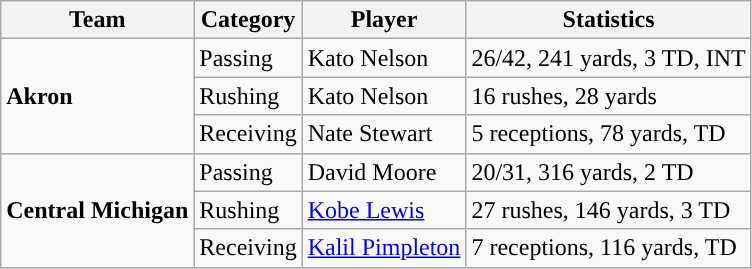<table class="wikitable" style="float: left;">
<tr>
<th>Team</th>
<th>Category</th>
<th>Player</th>
<th>Statistics</th>
</tr>
<tr>
<td rowspan=3><strong>Akron</strong></td>
<td>Passing</td>
<td>Kato Nelson</td>
<td>26/42, 241 yards, 3 TD, INT</td>
</tr>
<tr>
<td>Rushing</td>
<td>Kato Nelson</td>
<td>16 rushes, 28 yards</td>
</tr>
<tr>
<td>Receiving</td>
<td>Nate Stewart</td>
<td>5 receptions, 78 yards, TD</td>
</tr>
<tr>
<td rowspan=3><strong>Central Michigan</strong></td>
<td>Passing</td>
<td>David Moore</td>
<td>20/31, 316 yards, 2 TD</td>
</tr>
<tr>
<td>Rushing</td>
<td><a href='#'>Kobe Lewis</a></td>
<td>27 rushes, 146 yards, 3 TD</td>
</tr>
<tr>
<td>Receiving</td>
<td><a href='#'>Kalil Pimpleton</a></td>
<td>7 receptions, 116 yards, TD</td>
</tr>
</table>
